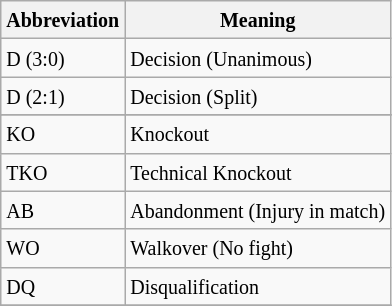<table class="wikitable">
<tr>
<th><small>Abbreviation</small></th>
<th><small>Meaning</small></th>
</tr>
<tr>
<td><small>D (3:0)</small></td>
<td><small>Decision (Unanimous)</small></td>
</tr>
<tr>
<td><small>D (2:1)</small></td>
<td><small>Decision (Split)</small></td>
</tr>
<tr>
</tr>
<tr>
<td><small>KO</small></td>
<td><small>Knockout</small></td>
</tr>
<tr>
<td><small>TKO</small></td>
<td><small>Technical Knockout</small></td>
</tr>
<tr>
<td><small>AB</small></td>
<td><small>Abandonment (Injury in match)</small></td>
</tr>
<tr>
<td><small>WO</small></td>
<td><small>Walkover (No fight)</small></td>
</tr>
<tr>
<td><small>DQ</small></td>
<td><small>Disqualification</small></td>
</tr>
<tr>
</tr>
</table>
